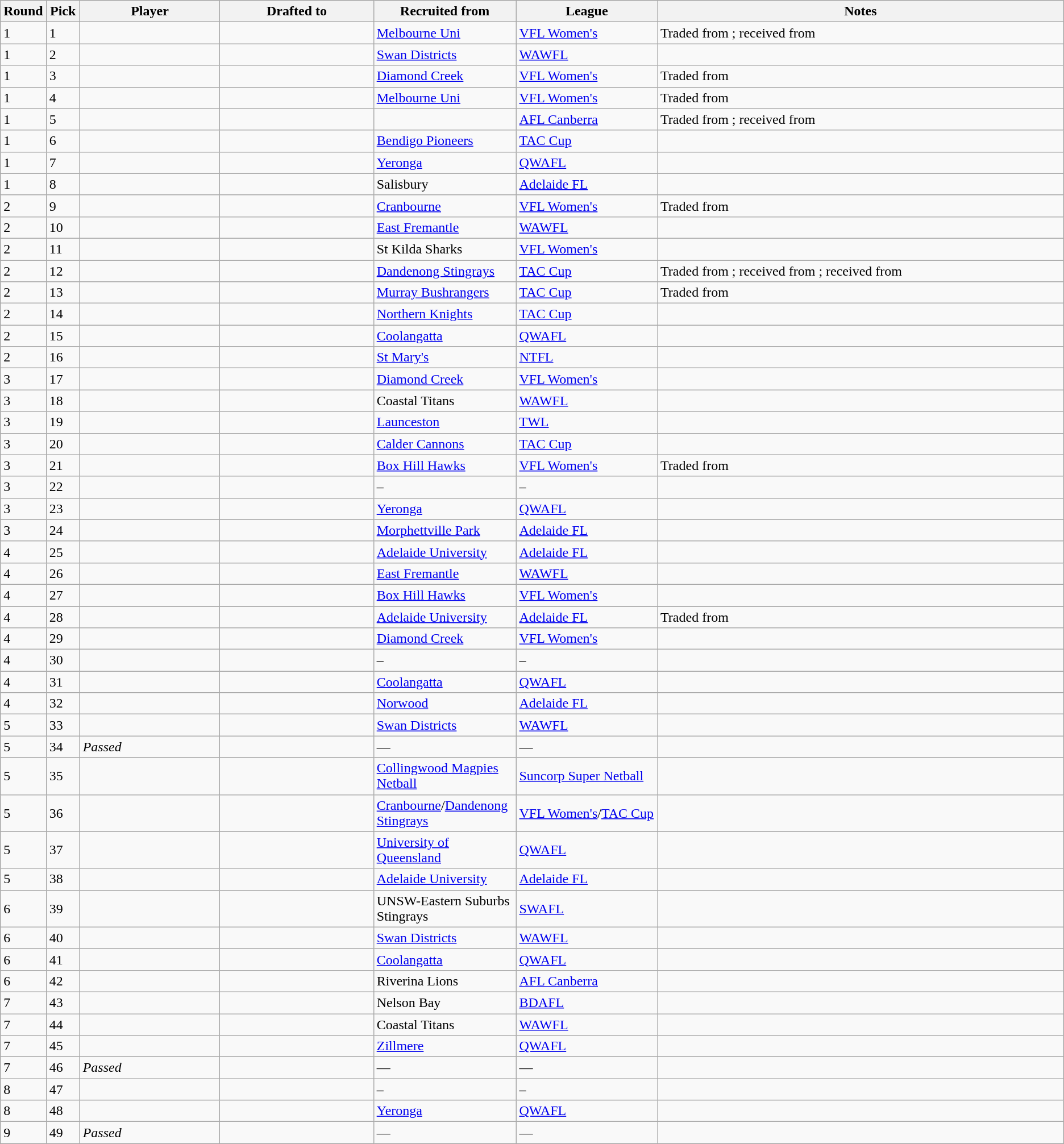<table class="wikitable sortable">
<tr>
<th scope="col" style="width:2em">Round</th>
<th scope="col" style="width:2em">Pick</th>
<th scope="col" style="width:10em">Player</th>
<th scope="col" style="width:11em">Drafted to</th>
<th scope="col" style="width:10em">Recruited from</th>
<th scope="col" style="width:10em">League</th>
<th scope="col" style="width:30em">Notes</th>
</tr>
<tr>
<td>1</td>
<td>1</td>
<td></td>
<td></td>
<td><a href='#'>Melbourne Uni</a></td>
<td><a href='#'>VFL Women's</a></td>
<td>Traded from ; received from </td>
</tr>
<tr>
<td>1</td>
<td>2</td>
<td></td>
<td></td>
<td><a href='#'>Swan Districts</a></td>
<td><a href='#'>WAWFL</a></td>
<td></td>
</tr>
<tr>
<td>1</td>
<td>3</td>
<td></td>
<td></td>
<td><a href='#'>Diamond Creek</a></td>
<td><a href='#'>VFL Women's</a></td>
<td>Traded from </td>
</tr>
<tr>
<td>1</td>
<td>4</td>
<td></td>
<td></td>
<td><a href='#'>Melbourne Uni</a></td>
<td><a href='#'>VFL Women's</a></td>
<td>Traded from </td>
</tr>
<tr>
<td>1</td>
<td>5</td>
<td></td>
<td></td>
<td></td>
<td><a href='#'>AFL Canberra</a></td>
<td>Traded from ; received from </td>
</tr>
<tr>
<td>1</td>
<td>6</td>
<td></td>
<td></td>
<td><a href='#'>Bendigo Pioneers</a></td>
<td><a href='#'>TAC Cup</a></td>
<td></td>
</tr>
<tr>
<td>1</td>
<td>7</td>
<td></td>
<td></td>
<td><a href='#'>Yeronga</a></td>
<td><a href='#'>QWAFL</a></td>
<td></td>
</tr>
<tr>
<td>1</td>
<td>8</td>
<td></td>
<td></td>
<td>Salisbury</td>
<td><a href='#'>Adelaide FL</a></td>
<td></td>
</tr>
<tr>
<td>2</td>
<td>9</td>
<td></td>
<td></td>
<td><a href='#'>Cranbourne</a></td>
<td><a href='#'>VFL Women's</a></td>
<td>Traded from </td>
</tr>
<tr>
<td>2</td>
<td>10</td>
<td></td>
<td></td>
<td><a href='#'>East Fremantle</a></td>
<td><a href='#'>WAWFL</a></td>
<td></td>
</tr>
<tr>
<td>2</td>
<td>11</td>
<td></td>
<td></td>
<td>St Kilda Sharks</td>
<td><a href='#'>VFL Women's</a></td>
<td></td>
</tr>
<tr>
<td>2</td>
<td>12</td>
<td></td>
<td></td>
<td><a href='#'>Dandenong Stingrays</a></td>
<td><a href='#'>TAC Cup</a></td>
<td>Traded from ; received from ; received from </td>
</tr>
<tr>
<td>2</td>
<td>13</td>
<td></td>
<td></td>
<td><a href='#'>Murray Bushrangers</a></td>
<td><a href='#'>TAC Cup</a></td>
<td>Traded from </td>
</tr>
<tr>
<td>2</td>
<td>14</td>
<td></td>
<td></td>
<td><a href='#'>Northern Knights</a></td>
<td><a href='#'>TAC Cup</a></td>
<td></td>
</tr>
<tr>
<td>2</td>
<td>15</td>
<td></td>
<td></td>
<td><a href='#'>Coolangatta</a></td>
<td><a href='#'>QWAFL</a></td>
<td></td>
</tr>
<tr>
<td>2</td>
<td>16</td>
<td></td>
<td></td>
<td><a href='#'>St Mary's</a></td>
<td><a href='#'>NTFL</a></td>
<td></td>
</tr>
<tr>
<td>3</td>
<td>17</td>
<td></td>
<td></td>
<td><a href='#'>Diamond Creek</a></td>
<td><a href='#'>VFL Women's</a></td>
<td></td>
</tr>
<tr>
<td>3</td>
<td>18</td>
<td></td>
<td></td>
<td>Coastal Titans</td>
<td><a href='#'>WAWFL</a></td>
<td></td>
</tr>
<tr>
<td>3</td>
<td>19</td>
<td></td>
<td></td>
<td><a href='#'>Launceston</a></td>
<td><a href='#'>TWL</a></td>
<td></td>
</tr>
<tr>
<td>3</td>
<td>20</td>
<td></td>
<td></td>
<td><a href='#'>Calder Cannons</a></td>
<td><a href='#'>TAC Cup</a></td>
<td></td>
</tr>
<tr>
<td>3</td>
<td>21</td>
<td></td>
<td></td>
<td><a href='#'>Box Hill Hawks</a></td>
<td><a href='#'>VFL Women's</a></td>
<td>Traded from </td>
</tr>
<tr>
<td>3</td>
<td>22</td>
<td></td>
<td></td>
<td><div>–</div></td>
<td><div>–</div></td>
<td></td>
</tr>
<tr>
<td>3</td>
<td>23</td>
<td></td>
<td></td>
<td><a href='#'>Yeronga</a></td>
<td><a href='#'>QWAFL</a></td>
<td></td>
</tr>
<tr>
<td>3</td>
<td>24</td>
<td></td>
<td></td>
<td><a href='#'>Morphettville Park</a></td>
<td><a href='#'>Adelaide FL</a></td>
<td></td>
</tr>
<tr>
<td>4</td>
<td>25</td>
<td></td>
<td></td>
<td><a href='#'>Adelaide University</a></td>
<td><a href='#'>Adelaide FL</a></td>
<td></td>
</tr>
<tr>
<td>4</td>
<td>26</td>
<td></td>
<td></td>
<td><a href='#'>East Fremantle</a></td>
<td><a href='#'>WAWFL</a></td>
<td></td>
</tr>
<tr>
<td>4</td>
<td>27</td>
<td></td>
<td></td>
<td><a href='#'>Box Hill Hawks</a></td>
<td><a href='#'>VFL Women's</a></td>
<td></td>
</tr>
<tr>
<td>4</td>
<td>28</td>
<td></td>
<td></td>
<td><a href='#'>Adelaide University</a></td>
<td><a href='#'>Adelaide FL</a></td>
<td>Traded from </td>
</tr>
<tr>
<td>4</td>
<td>29</td>
<td></td>
<td></td>
<td><a href='#'>Diamond Creek</a></td>
<td><a href='#'>VFL Women's</a></td>
<td></td>
</tr>
<tr>
<td>4</td>
<td>30</td>
<td></td>
<td></td>
<td><div>–</div></td>
<td><div>–</div></td>
<td></td>
</tr>
<tr>
<td>4</td>
<td>31</td>
<td></td>
<td></td>
<td><a href='#'>Coolangatta</a></td>
<td><a href='#'>QWAFL</a></td>
<td></td>
</tr>
<tr>
<td>4</td>
<td>32</td>
<td></td>
<td></td>
<td><a href='#'>Norwood</a></td>
<td><a href='#'>Adelaide FL</a></td>
<td></td>
</tr>
<tr>
<td>5</td>
<td>33</td>
<td></td>
<td></td>
<td><a href='#'>Swan Districts</a></td>
<td><a href='#'>WAWFL</a></td>
<td></td>
</tr>
<tr>
<td>5</td>
<td>34</td>
<td><em>Passed</em></td>
<td></td>
<td>—</td>
<td>—</td>
<td></td>
</tr>
<tr>
<td>5</td>
<td>35</td>
<td></td>
<td></td>
<td><a href='#'>Collingwood Magpies Netball</a></td>
<td><a href='#'>Suncorp Super Netball</a></td>
<td></td>
</tr>
<tr>
<td>5</td>
<td>36</td>
<td></td>
<td></td>
<td><a href='#'>Cranbourne</a>/<a href='#'>Dandenong Stingrays</a></td>
<td><a href='#'>VFL Women's</a>/<a href='#'>TAC Cup</a></td>
<td></td>
</tr>
<tr>
<td>5</td>
<td>37</td>
<td></td>
<td></td>
<td><a href='#'>University of Queensland</a></td>
<td><a href='#'>QWAFL</a></td>
<td></td>
</tr>
<tr>
<td>5</td>
<td>38</td>
<td></td>
<td></td>
<td><a href='#'>Adelaide University</a></td>
<td><a href='#'>Adelaide FL</a></td>
<td></td>
</tr>
<tr>
<td>6</td>
<td>39</td>
<td></td>
<td></td>
<td>UNSW-Eastern Suburbs Stingrays</td>
<td><a href='#'>SWAFL</a></td>
<td></td>
</tr>
<tr>
<td>6</td>
<td>40</td>
<td></td>
<td></td>
<td><a href='#'>Swan Districts</a></td>
<td><a href='#'>WAWFL</a></td>
<td></td>
</tr>
<tr>
<td>6</td>
<td>41</td>
<td></td>
<td></td>
<td><a href='#'>Coolangatta</a></td>
<td><a href='#'>QWAFL</a></td>
<td></td>
</tr>
<tr>
<td>6</td>
<td>42</td>
<td></td>
<td></td>
<td>Riverina Lions</td>
<td><a href='#'>AFL Canberra</a></td>
<td></td>
</tr>
<tr>
<td>7</td>
<td>43</td>
<td></td>
<td></td>
<td>Nelson Bay</td>
<td><a href='#'>BDAFL</a></td>
<td></td>
</tr>
<tr>
<td>7</td>
<td>44</td>
<td></td>
<td></td>
<td>Coastal Titans</td>
<td><a href='#'>WAWFL</a></td>
<td></td>
</tr>
<tr>
<td>7</td>
<td>45</td>
<td></td>
<td></td>
<td><a href='#'>Zillmere</a></td>
<td><a href='#'>QWAFL</a></td>
<td></td>
</tr>
<tr>
<td>7</td>
<td>46</td>
<td><em>Passed</em></td>
<td></td>
<td>—</td>
<td>—</td>
<td></td>
</tr>
<tr>
<td>8</td>
<td>47</td>
<td></td>
<td></td>
<td><div>–</div></td>
<td><div>–</div></td>
<td></td>
</tr>
<tr>
<td>8</td>
<td>48</td>
<td></td>
<td></td>
<td><a href='#'>Yeronga</a></td>
<td><a href='#'>QWAFL</a></td>
<td></td>
</tr>
<tr>
<td>9</td>
<td>49</td>
<td><em>Passed</em></td>
<td></td>
<td>—</td>
<td>—</td>
<td></td>
</tr>
</table>
